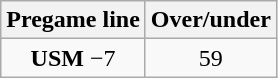<table class="wikitable">
<tr align="center">
<th style=>Pregame line</th>
<th style=>Over/under</th>
</tr>
<tr align="center">
<td><strong>USM</strong> −7</td>
<td>59</td>
</tr>
</table>
